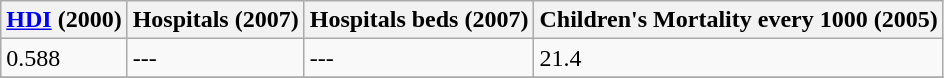<table class="wikitable" border="1">
<tr>
<th><a href='#'>HDI</a> (2000)</th>
<th>Hospitals (2007)</th>
<th>Hospitals beds (2007)</th>
<th>Children's Mortality every 1000 (2005)</th>
</tr>
<tr>
<td>0.588</td>
<td>---</td>
<td>---</td>
<td>21.4</td>
</tr>
<tr>
</tr>
</table>
